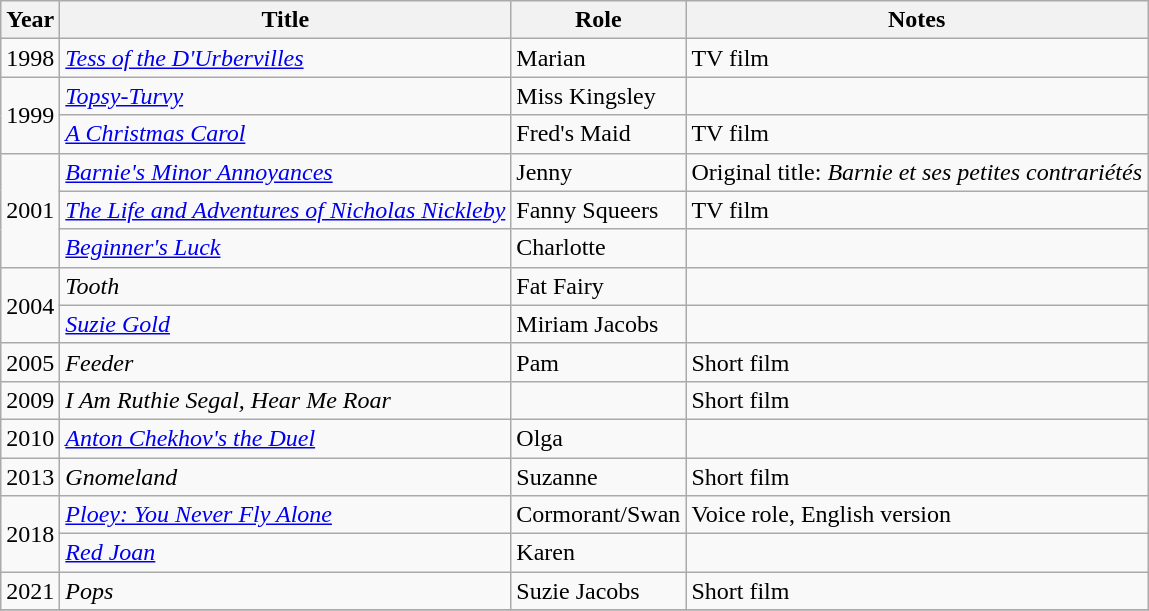<table class="wikitable">
<tr>
<th>Year</th>
<th>Title</th>
<th>Role</th>
<th>Notes</th>
</tr>
<tr>
<td>1998</td>
<td><em><a href='#'>Tess of the D'Urbervilles</a></em></td>
<td>Marian</td>
<td>TV film</td>
</tr>
<tr>
<td rowspan="2">1999</td>
<td><em><a href='#'>Topsy-Turvy</a></em></td>
<td>Miss Kingsley</td>
<td></td>
</tr>
<tr>
<td><em><a href='#'>A Christmas Carol</a></em></td>
<td>Fred's Maid</td>
<td>TV film</td>
</tr>
<tr>
<td rowspan="3">2001</td>
<td><em><a href='#'>Barnie's Minor Annoyances</a></em></td>
<td>Jenny</td>
<td>Original title: <em>Barnie et ses petites contrariétés</em></td>
</tr>
<tr>
<td><em><a href='#'>The Life and Adventures of Nicholas Nickleby</a></em></td>
<td>Fanny Squeers</td>
<td>TV film</td>
</tr>
<tr>
<td><em><a href='#'>Beginner's Luck</a></em></td>
<td>Charlotte</td>
<td></td>
</tr>
<tr>
<td rowspan="2">2004</td>
<td><em>Tooth</em></td>
<td>Fat Fairy</td>
<td></td>
</tr>
<tr>
<td><em><a href='#'>Suzie Gold</a></em></td>
<td>Miriam Jacobs</td>
<td></td>
</tr>
<tr>
<td>2005</td>
<td><em>Feeder</em></td>
<td>Pam</td>
<td>Short film</td>
</tr>
<tr>
<td>2009</td>
<td><em>I Am Ruthie Segal, Hear Me Roar</em></td>
<td></td>
<td>Short film</td>
</tr>
<tr>
<td>2010</td>
<td><em><a href='#'>Anton Chekhov's the Duel</a></em></td>
<td>Olga</td>
<td></td>
</tr>
<tr>
<td>2013</td>
<td><em>Gnomeland</em></td>
<td>Suzanne</td>
<td>Short film</td>
</tr>
<tr>
<td rowspan="2">2018</td>
<td><em><a href='#'>Ploey: You Never Fly Alone</a></em></td>
<td>Cormorant/Swan</td>
<td>Voice role, English version</td>
</tr>
<tr>
<td><em><a href='#'>Red Joan</a></em></td>
<td>Karen</td>
<td></td>
</tr>
<tr>
<td>2021</td>
<td><em>Pops</em></td>
<td>Suzie Jacobs</td>
<td>Short film</td>
</tr>
<tr>
</tr>
</table>
